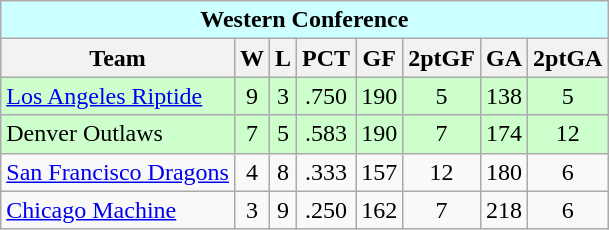<table class="wikitable">
<tr bgcolor="#ccffff">
<td colspan="9" align="center"><strong>Western Conference</strong></td>
</tr>
<tr bgcolor="#efefef">
<th>Team</th>
<th>W</th>
<th>L</th>
<th>PCT</th>
<th>GF</th>
<th>2ptGF</th>
<th>GA</th>
<th>2ptGA</th>
</tr>
<tr align="center" bgcolor="#ccffcc">
<td align="left"><a href='#'>Los Angeles Riptide</a></td>
<td>9</td>
<td>3</td>
<td>.750</td>
<td>190</td>
<td>5</td>
<td>138</td>
<td>5</td>
</tr>
<tr align="center" bgcolor="#ccffcc">
<td align="left">Denver Outlaws</td>
<td>7</td>
<td>5</td>
<td>.583</td>
<td>190</td>
<td>7</td>
<td>174</td>
<td>12</td>
</tr>
<tr align="center">
<td align="left"><a href='#'>San Francisco Dragons</a></td>
<td>4</td>
<td>8</td>
<td>.333</td>
<td>157</td>
<td>12</td>
<td>180</td>
<td>6</td>
</tr>
<tr align="center">
<td align="left"><a href='#'>Chicago Machine</a></td>
<td>3</td>
<td>9</td>
<td>.250</td>
<td>162</td>
<td>7</td>
<td>218</td>
<td>6</td>
</tr>
</table>
